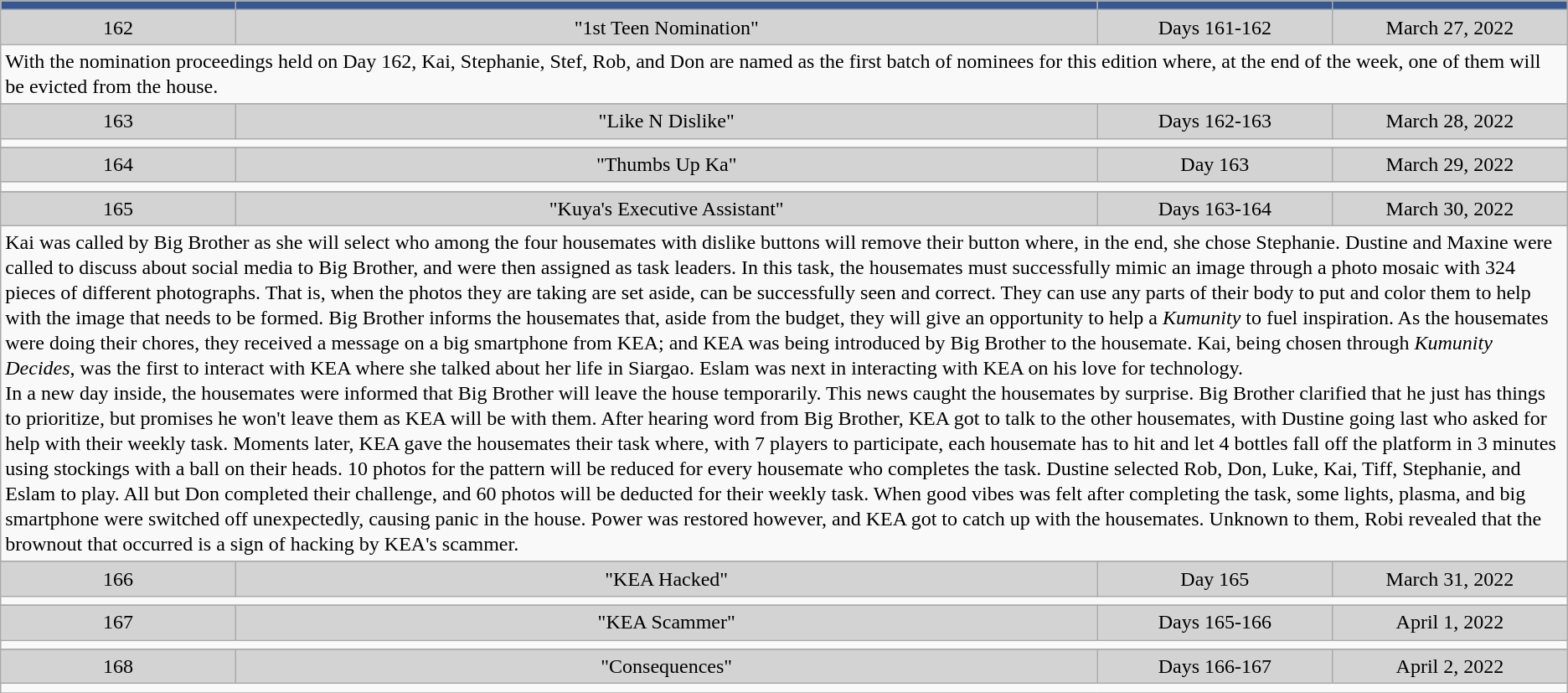<table class="wikitable sortable" style="font-size:100%; line-height:20px; text-align:center">
<tr>
<th width="15%" style="background:#34588F"></th>
<th width="55%" style="background:#34588F"></th>
<th width="15%" style="background:#34588F"></th>
<th width="15%" style="background:#34588F"></th>
</tr>
<tr style="background:lightgrey;">
<td>162</td>
<td>"1st Teen Nomination"</td>
<td>Days 161-162</td>
<td>March 27, 2022</td>
</tr>
<tr>
<td colspan="4" align="left">With the nomination proceedings held on Day 162, Kai, Stephanie, Stef, Rob, and Don are named as the first batch of nominees for this edition where, at the end of the week, one of them will be evicted from the house.</td>
</tr>
<tr>
</tr>
<tr style="background:lightgrey;">
<td>163</td>
<td>"Like N Dislike"</td>
<td>Days 162-163</td>
<td>March 28, 2022</td>
</tr>
<tr>
<td colspan="4" align="left"></td>
</tr>
<tr>
</tr>
<tr style="background:lightgrey;">
<td>164</td>
<td>"Thumbs Up Ka"</td>
<td>Day 163</td>
<td>March 29, 2022</td>
</tr>
<tr>
<td colspan="4" align="left"></td>
</tr>
<tr>
</tr>
<tr style="background:lightgrey;">
<td>165</td>
<td>"Kuya's Executive Assistant"</td>
<td>Days 163-164</td>
<td>March 30, 2022</td>
</tr>
<tr>
<td colspan="4" align="left">Kai was called by Big Brother as she will select who among the four housemates with dislike buttons will remove their button where, in the end, she chose Stephanie. Dustine and Maxine were called to discuss about social media to Big Brother, and were then assigned as task leaders. In this task, the housemates must successfully mimic an image through a photo mosaic with 324 pieces of different photographs. That is, when the photos they are taking are set aside, can be successfully seen and correct. They can use any parts of their body to put and color them to help with the image that needs to be formed. Big Brother informs the housemates that, aside from the budget, they will give an opportunity to help a <em>Kumunity</em> to fuel inspiration. As the housemates were doing their chores, they received a message on a big smartphone from KEA; and KEA was being introduced by Big Brother to the housemate. Kai, being chosen through <em>Kumunity Decides</em>, was the first to interact with KEA where she talked about her life in Siargao. Eslam was next in interacting with KEA on his love for technology.<br>In a new day inside, the housemates were informed that Big Brother will leave the house temporarily. This news caught the housemates by surprise. Big Brother clarified that he just has things to prioritize, but promises he won't leave them as KEA will be with them. After hearing word from Big Brother, KEA got to talk to the other housemates, with Dustine going last who asked for help with their weekly task. Moments later, KEA gave the housemates their task where, with 7 players to participate, each housemate has to hit and let 4 bottles fall off the platform in 3 minutes using stockings with a ball on their heads. 10 photos for the pattern will be reduced for every housemate who completes the task. Dustine selected Rob, Don, Luke, Kai, Tiff, Stephanie, and Eslam to play. All but Don completed their challenge, and 60 photos will be deducted for their weekly task. When good vibes was felt after completing the task, some lights, plasma, and big smartphone were switched off unexpectedly, causing panic in the house. Power was restored however, and KEA got to catch up with the housemates. Unknown to them, Robi revealed that the brownout that occurred is a sign of hacking by KEA's scammer.</td>
</tr>
<tr>
</tr>
<tr style="background:lightgrey;">
<td>166</td>
<td>"KEA Hacked"</td>
<td>Day 165</td>
<td>March 31, 2022</td>
</tr>
<tr>
<td colspan="4" align="left"></td>
</tr>
<tr>
</tr>
<tr style="background:lightgrey;">
<td>167</td>
<td>"KEA Scammer"</td>
<td>Days 165-166</td>
<td>April 1, 2022</td>
</tr>
<tr>
<td colspan="4" align="left"></td>
</tr>
<tr>
</tr>
<tr style="background:lightgrey;">
<td>168</td>
<td>"Consequences"</td>
<td>Days 166-167</td>
<td>April 2, 2022</td>
</tr>
<tr>
<td colspan="4" align="left"></td>
</tr>
<tr>
</tr>
</table>
